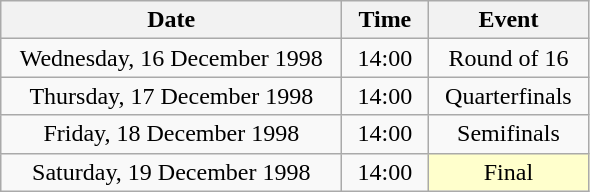<table class = "wikitable" style="text-align:center;">
<tr>
<th width=220>Date</th>
<th width=50>Time</th>
<th width=100>Event</th>
</tr>
<tr>
<td>Wednesday, 16 December 1998</td>
<td>14:00</td>
<td>Round of 16</td>
</tr>
<tr>
<td>Thursday, 17 December 1998</td>
<td>14:00</td>
<td>Quarterfinals</td>
</tr>
<tr>
<td>Friday, 18 December 1998</td>
<td>14:00</td>
<td>Semifinals</td>
</tr>
<tr>
<td>Saturday, 19 December 1998</td>
<td>14:00</td>
<td bgcolor=ffffcc>Final</td>
</tr>
</table>
